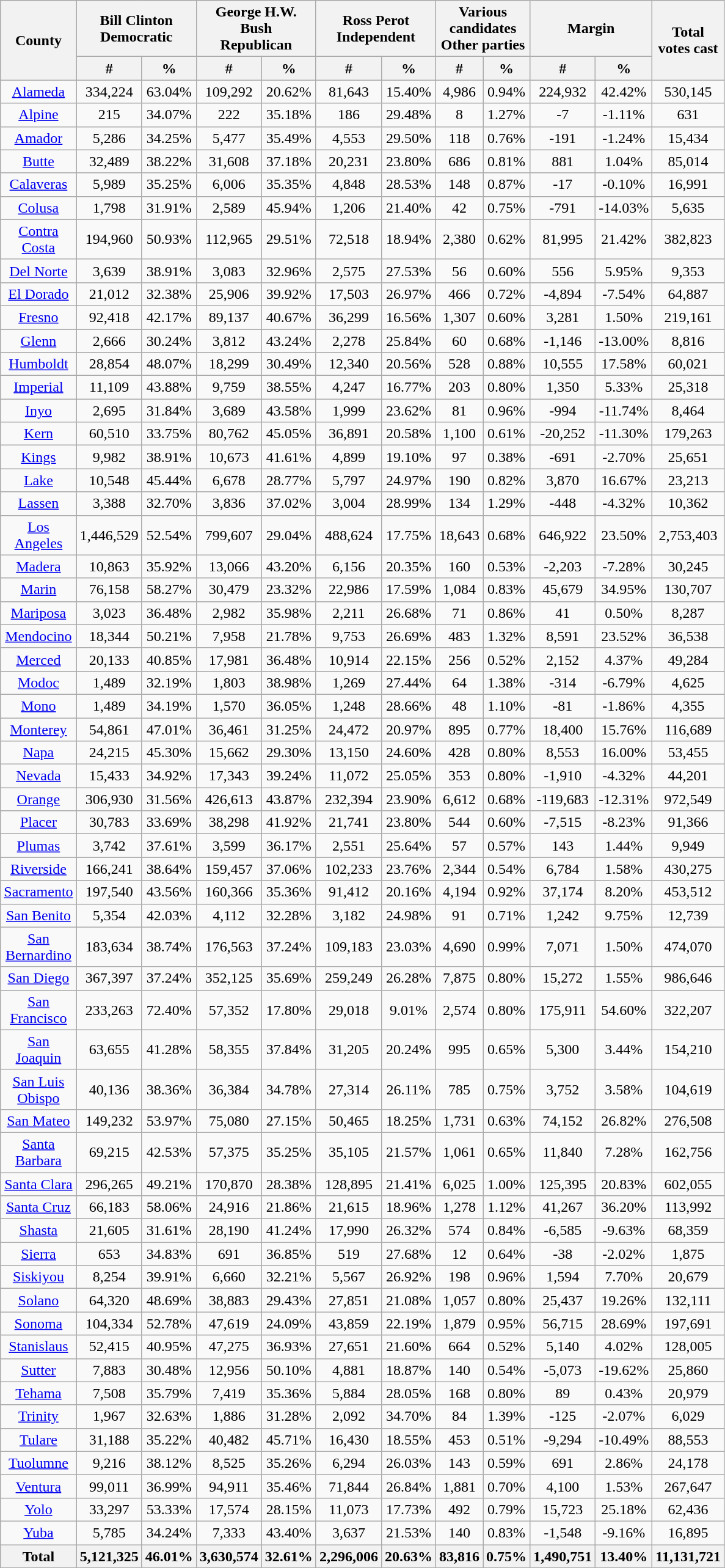<table width="60%"  class="wikitable sortable" style="text-align:center">
<tr>
<th style="text-align:center;" rowspan="2">County</th>
<th style="text-align:center;" colspan="2">Bill Clinton<br>Democratic</th>
<th style="text-align:center;" colspan="2">George H.W. Bush<br>Republican</th>
<th style="text-align:center;" colspan="2">Ross Perot<br>Independent</th>
<th style="text-align:center;" colspan="2">Various candidates<br>Other parties</th>
<th style="text-align:center;" colspan="2">Margin</th>
<th style="text-align:center;" rowspan="2">Total votes cast</th>
</tr>
<tr>
<th style="text-align:center;" data-sort-type="number">#</th>
<th style="text-align:center;" data-sort-type="number">%</th>
<th style="text-align:center;" data-sort-type="number">#</th>
<th style="text-align:center;" data-sort-type="number">%</th>
<th style="text-align:center;" data-sort-type="number">#</th>
<th style="text-align:center;" data-sort-type="number">%</th>
<th style="text-align:center;" data-sort-type="number">#</th>
<th style="text-align:center;" data-sort-type="number">%</th>
<th style="text-align:center;" data-sort-type="number">#</th>
<th style="text-align:center;" data-sort-type="number">%</th>
</tr>
<tr style="text-align:center;">
<td><a href='#'>Alameda</a></td>
<td>334,224</td>
<td>63.04%</td>
<td>109,292</td>
<td>20.62%</td>
<td>81,643</td>
<td>15.40%</td>
<td>4,986</td>
<td>0.94%</td>
<td>224,932</td>
<td>42.42%</td>
<td>530,145</td>
</tr>
<tr style="text-align:center;">
<td><a href='#'>Alpine</a></td>
<td>215</td>
<td>34.07%</td>
<td>222</td>
<td>35.18%</td>
<td>186</td>
<td>29.48%</td>
<td>8</td>
<td>1.27%</td>
<td>-7</td>
<td>-1.11%</td>
<td>631</td>
</tr>
<tr style="text-align:center;">
<td><a href='#'>Amador</a></td>
<td>5,286</td>
<td>34.25%</td>
<td>5,477</td>
<td>35.49%</td>
<td>4,553</td>
<td>29.50%</td>
<td>118</td>
<td>0.76%</td>
<td>-191</td>
<td>-1.24%</td>
<td>15,434</td>
</tr>
<tr style="text-align:center;">
<td><a href='#'>Butte</a></td>
<td>32,489</td>
<td>38.22%</td>
<td>31,608</td>
<td>37.18%</td>
<td>20,231</td>
<td>23.80%</td>
<td>686</td>
<td>0.81%</td>
<td>881</td>
<td>1.04%</td>
<td>85,014</td>
</tr>
<tr style="text-align:center;">
<td><a href='#'>Calaveras</a></td>
<td>5,989</td>
<td>35.25%</td>
<td>6,006</td>
<td>35.35%</td>
<td>4,848</td>
<td>28.53%</td>
<td>148</td>
<td>0.87%</td>
<td>-17</td>
<td>-0.10%</td>
<td>16,991</td>
</tr>
<tr style="text-align:center;">
<td><a href='#'>Colusa</a></td>
<td>1,798</td>
<td>31.91%</td>
<td>2,589</td>
<td>45.94%</td>
<td>1,206</td>
<td>21.40%</td>
<td>42</td>
<td>0.75%</td>
<td>-791</td>
<td>-14.03%</td>
<td>5,635</td>
</tr>
<tr style="text-align:center;">
<td><a href='#'>Contra Costa</a></td>
<td>194,960</td>
<td>50.93%</td>
<td>112,965</td>
<td>29.51%</td>
<td>72,518</td>
<td>18.94%</td>
<td>2,380</td>
<td>0.62%</td>
<td>81,995</td>
<td>21.42%</td>
<td>382,823</td>
</tr>
<tr style="text-align:center;">
<td><a href='#'>Del Norte</a></td>
<td>3,639</td>
<td>38.91%</td>
<td>3,083</td>
<td>32.96%</td>
<td>2,575</td>
<td>27.53%</td>
<td>56</td>
<td>0.60%</td>
<td>556</td>
<td>5.95%</td>
<td>9,353</td>
</tr>
<tr style="text-align:center;">
<td><a href='#'>El Dorado</a></td>
<td>21,012</td>
<td>32.38%</td>
<td>25,906</td>
<td>39.92%</td>
<td>17,503</td>
<td>26.97%</td>
<td>466</td>
<td>0.72%</td>
<td>-4,894</td>
<td>-7.54%</td>
<td>64,887</td>
</tr>
<tr style="text-align:center;">
<td><a href='#'>Fresno</a></td>
<td>92,418</td>
<td>42.17%</td>
<td>89,137</td>
<td>40.67%</td>
<td>36,299</td>
<td>16.56%</td>
<td>1,307</td>
<td>0.60%</td>
<td>3,281</td>
<td>1.50%</td>
<td>219,161</td>
</tr>
<tr style="text-align:center;">
<td><a href='#'>Glenn</a></td>
<td>2,666</td>
<td>30.24%</td>
<td>3,812</td>
<td>43.24%</td>
<td>2,278</td>
<td>25.84%</td>
<td>60</td>
<td>0.68%</td>
<td>-1,146</td>
<td>-13.00%</td>
<td>8,816</td>
</tr>
<tr style="text-align:center;">
<td><a href='#'>Humboldt</a></td>
<td>28,854</td>
<td>48.07%</td>
<td>18,299</td>
<td>30.49%</td>
<td>12,340</td>
<td>20.56%</td>
<td>528</td>
<td>0.88%</td>
<td>10,555</td>
<td>17.58%</td>
<td>60,021</td>
</tr>
<tr style="text-align:center;">
<td><a href='#'>Imperial</a></td>
<td>11,109</td>
<td>43.88%</td>
<td>9,759</td>
<td>38.55%</td>
<td>4,247</td>
<td>16.77%</td>
<td>203</td>
<td>0.80%</td>
<td>1,350</td>
<td>5.33%</td>
<td>25,318</td>
</tr>
<tr style="text-align:center;">
<td><a href='#'>Inyo</a></td>
<td>2,695</td>
<td>31.84%</td>
<td>3,689</td>
<td>43.58%</td>
<td>1,999</td>
<td>23.62%</td>
<td>81</td>
<td>0.96%</td>
<td>-994</td>
<td>-11.74%</td>
<td>8,464</td>
</tr>
<tr style="text-align:center;">
<td><a href='#'>Kern</a></td>
<td>60,510</td>
<td>33.75%</td>
<td>80,762</td>
<td>45.05%</td>
<td>36,891</td>
<td>20.58%</td>
<td>1,100</td>
<td>0.61%</td>
<td>-20,252</td>
<td>-11.30%</td>
<td>179,263</td>
</tr>
<tr style="text-align:center;">
<td><a href='#'>Kings</a></td>
<td>9,982</td>
<td>38.91%</td>
<td>10,673</td>
<td>41.61%</td>
<td>4,899</td>
<td>19.10%</td>
<td>97</td>
<td>0.38%</td>
<td>-691</td>
<td>-2.70%</td>
<td>25,651</td>
</tr>
<tr style="text-align:center;">
<td><a href='#'>Lake</a></td>
<td>10,548</td>
<td>45.44%</td>
<td>6,678</td>
<td>28.77%</td>
<td>5,797</td>
<td>24.97%</td>
<td>190</td>
<td>0.82%</td>
<td>3,870</td>
<td>16.67%</td>
<td>23,213</td>
</tr>
<tr style="text-align:center;">
<td><a href='#'>Lassen</a></td>
<td>3,388</td>
<td>32.70%</td>
<td>3,836</td>
<td>37.02%</td>
<td>3,004</td>
<td>28.99%</td>
<td>134</td>
<td>1.29%</td>
<td>-448</td>
<td>-4.32%</td>
<td>10,362</td>
</tr>
<tr style="text-align:center;">
<td><a href='#'>Los Angeles</a></td>
<td>1,446,529</td>
<td>52.54%</td>
<td>799,607</td>
<td>29.04%</td>
<td>488,624</td>
<td>17.75%</td>
<td>18,643</td>
<td>0.68%</td>
<td>646,922</td>
<td>23.50%</td>
<td>2,753,403</td>
</tr>
<tr style="text-align:center;">
<td><a href='#'>Madera</a></td>
<td>10,863</td>
<td>35.92%</td>
<td>13,066</td>
<td>43.20%</td>
<td>6,156</td>
<td>20.35%</td>
<td>160</td>
<td>0.53%</td>
<td>-2,203</td>
<td>-7.28%</td>
<td>30,245</td>
</tr>
<tr style="text-align:center;">
<td><a href='#'>Marin</a></td>
<td>76,158</td>
<td>58.27%</td>
<td>30,479</td>
<td>23.32%</td>
<td>22,986</td>
<td>17.59%</td>
<td>1,084</td>
<td>0.83%</td>
<td>45,679</td>
<td>34.95%</td>
<td>130,707</td>
</tr>
<tr style="text-align:center;">
<td><a href='#'>Mariposa</a></td>
<td>3,023</td>
<td>36.48%</td>
<td>2,982</td>
<td>35.98%</td>
<td>2,211</td>
<td>26.68%</td>
<td>71</td>
<td>0.86%</td>
<td>41</td>
<td>0.50%</td>
<td>8,287</td>
</tr>
<tr style="text-align:center;">
<td><a href='#'>Mendocino</a></td>
<td>18,344</td>
<td>50.21%</td>
<td>7,958</td>
<td>21.78%</td>
<td>9,753</td>
<td>26.69%</td>
<td>483</td>
<td>1.32%</td>
<td>8,591</td>
<td>23.52%</td>
<td>36,538</td>
</tr>
<tr style="text-align:center;">
<td><a href='#'>Merced</a></td>
<td>20,133</td>
<td>40.85%</td>
<td>17,981</td>
<td>36.48%</td>
<td>10,914</td>
<td>22.15%</td>
<td>256</td>
<td>0.52%</td>
<td>2,152</td>
<td>4.37%</td>
<td>49,284</td>
</tr>
<tr style="text-align:center;">
<td><a href='#'>Modoc</a></td>
<td>1,489</td>
<td>32.19%</td>
<td>1,803</td>
<td>38.98%</td>
<td>1,269</td>
<td>27.44%</td>
<td>64</td>
<td>1.38%</td>
<td>-314</td>
<td>-6.79%</td>
<td>4,625</td>
</tr>
<tr style="text-align:center;">
<td><a href='#'>Mono</a></td>
<td>1,489</td>
<td>34.19%</td>
<td>1,570</td>
<td>36.05%</td>
<td>1,248</td>
<td>28.66%</td>
<td>48</td>
<td>1.10%</td>
<td>-81</td>
<td>-1.86%</td>
<td>4,355</td>
</tr>
<tr style="text-align:center;">
<td><a href='#'>Monterey</a></td>
<td>54,861</td>
<td>47.01%</td>
<td>36,461</td>
<td>31.25%</td>
<td>24,472</td>
<td>20.97%</td>
<td>895</td>
<td>0.77%</td>
<td>18,400</td>
<td>15.76%</td>
<td>116,689</td>
</tr>
<tr style="text-align:center;">
<td><a href='#'>Napa</a></td>
<td>24,215</td>
<td>45.30%</td>
<td>15,662</td>
<td>29.30%</td>
<td>13,150</td>
<td>24.60%</td>
<td>428</td>
<td>0.80%</td>
<td>8,553</td>
<td>16.00%</td>
<td>53,455</td>
</tr>
<tr style="text-align:center;">
<td><a href='#'>Nevada</a></td>
<td>15,433</td>
<td>34.92%</td>
<td>17,343</td>
<td>39.24%</td>
<td>11,072</td>
<td>25.05%</td>
<td>353</td>
<td>0.80%</td>
<td>-1,910</td>
<td>-4.32%</td>
<td>44,201</td>
</tr>
<tr style="text-align:center;">
<td><a href='#'>Orange</a></td>
<td>306,930</td>
<td>31.56%</td>
<td>426,613</td>
<td>43.87%</td>
<td>232,394</td>
<td>23.90%</td>
<td>6,612</td>
<td>0.68%</td>
<td>-119,683</td>
<td>-12.31%</td>
<td>972,549</td>
</tr>
<tr style="text-align:center;">
<td><a href='#'>Placer</a></td>
<td>30,783</td>
<td>33.69%</td>
<td>38,298</td>
<td>41.92%</td>
<td>21,741</td>
<td>23.80%</td>
<td>544</td>
<td>0.60%</td>
<td>-7,515</td>
<td>-8.23%</td>
<td>91,366</td>
</tr>
<tr style="text-align:center;">
<td><a href='#'>Plumas</a></td>
<td>3,742</td>
<td>37.61%</td>
<td>3,599</td>
<td>36.17%</td>
<td>2,551</td>
<td>25.64%</td>
<td>57</td>
<td>0.57%</td>
<td>143</td>
<td>1.44%</td>
<td>9,949</td>
</tr>
<tr style="text-align:center;">
<td><a href='#'>Riverside</a></td>
<td>166,241</td>
<td>38.64%</td>
<td>159,457</td>
<td>37.06%</td>
<td>102,233</td>
<td>23.76%</td>
<td>2,344</td>
<td>0.54%</td>
<td>6,784</td>
<td>1.58%</td>
<td>430,275</td>
</tr>
<tr style="text-align:center;">
<td><a href='#'>Sacramento</a></td>
<td>197,540</td>
<td>43.56%</td>
<td>160,366</td>
<td>35.36%</td>
<td>91,412</td>
<td>20.16%</td>
<td>4,194</td>
<td>0.92%</td>
<td>37,174</td>
<td>8.20%</td>
<td>453,512</td>
</tr>
<tr style="text-align:center;">
<td><a href='#'>San Benito</a></td>
<td>5,354</td>
<td>42.03%</td>
<td>4,112</td>
<td>32.28%</td>
<td>3,182</td>
<td>24.98%</td>
<td>91</td>
<td>0.71%</td>
<td>1,242</td>
<td>9.75%</td>
<td>12,739</td>
</tr>
<tr style="text-align:center;">
<td><a href='#'>San Bernardino</a></td>
<td>183,634</td>
<td>38.74%</td>
<td>176,563</td>
<td>37.24%</td>
<td>109,183</td>
<td>23.03%</td>
<td>4,690</td>
<td>0.99%</td>
<td>7,071</td>
<td>1.50%</td>
<td>474,070</td>
</tr>
<tr style="text-align:center;">
<td><a href='#'>San Diego</a></td>
<td>367,397</td>
<td>37.24%</td>
<td>352,125</td>
<td>35.69%</td>
<td>259,249</td>
<td>26.28%</td>
<td>7,875</td>
<td>0.80%</td>
<td>15,272</td>
<td>1.55%</td>
<td>986,646</td>
</tr>
<tr style="text-align:center;">
<td><a href='#'>San Francisco</a></td>
<td>233,263</td>
<td>72.40%</td>
<td>57,352</td>
<td>17.80%</td>
<td>29,018</td>
<td>9.01%</td>
<td>2,574</td>
<td>0.80%</td>
<td>175,911</td>
<td>54.60%</td>
<td>322,207</td>
</tr>
<tr style="text-align:center;">
<td><a href='#'>San Joaquin</a></td>
<td>63,655</td>
<td>41.28%</td>
<td>58,355</td>
<td>37.84%</td>
<td>31,205</td>
<td>20.24%</td>
<td>995</td>
<td>0.65%</td>
<td>5,300</td>
<td>3.44%</td>
<td>154,210</td>
</tr>
<tr style="text-align:center;">
<td><a href='#'>San Luis Obispo</a></td>
<td>40,136</td>
<td>38.36%</td>
<td>36,384</td>
<td>34.78%</td>
<td>27,314</td>
<td>26.11%</td>
<td>785</td>
<td>0.75%</td>
<td>3,752</td>
<td>3.58%</td>
<td>104,619</td>
</tr>
<tr style="text-align:center;">
<td><a href='#'>San Mateo</a></td>
<td>149,232</td>
<td>53.97%</td>
<td>75,080</td>
<td>27.15%</td>
<td>50,465</td>
<td>18.25%</td>
<td>1,731</td>
<td>0.63%</td>
<td>74,152</td>
<td>26.82%</td>
<td>276,508</td>
</tr>
<tr style="text-align:center;">
<td><a href='#'>Santa Barbara</a></td>
<td>69,215</td>
<td>42.53%</td>
<td>57,375</td>
<td>35.25%</td>
<td>35,105</td>
<td>21.57%</td>
<td>1,061</td>
<td>0.65%</td>
<td>11,840</td>
<td>7.28%</td>
<td>162,756</td>
</tr>
<tr style="text-align:center;">
<td><a href='#'>Santa Clara</a></td>
<td>296,265</td>
<td>49.21%</td>
<td>170,870</td>
<td>28.38%</td>
<td>128,895</td>
<td>21.41%</td>
<td>6,025</td>
<td>1.00%</td>
<td>125,395</td>
<td>20.83%</td>
<td>602,055</td>
</tr>
<tr style="text-align:center;">
<td><a href='#'>Santa Cruz</a></td>
<td>66,183</td>
<td>58.06%</td>
<td>24,916</td>
<td>21.86%</td>
<td>21,615</td>
<td>18.96%</td>
<td>1,278</td>
<td>1.12%</td>
<td>41,267</td>
<td>36.20%</td>
<td>113,992</td>
</tr>
<tr style="text-align:center;">
<td><a href='#'>Shasta</a></td>
<td>21,605</td>
<td>31.61%</td>
<td>28,190</td>
<td>41.24%</td>
<td>17,990</td>
<td>26.32%</td>
<td>574</td>
<td>0.84%</td>
<td>-6,585</td>
<td>-9.63%</td>
<td>68,359</td>
</tr>
<tr style="text-align:center;">
<td><a href='#'>Sierra</a></td>
<td>653</td>
<td>34.83%</td>
<td>691</td>
<td>36.85%</td>
<td>519</td>
<td>27.68%</td>
<td>12</td>
<td>0.64%</td>
<td>-38</td>
<td>-2.02%</td>
<td>1,875</td>
</tr>
<tr style="text-align:center;">
<td><a href='#'>Siskiyou</a></td>
<td>8,254</td>
<td>39.91%</td>
<td>6,660</td>
<td>32.21%</td>
<td>5,567</td>
<td>26.92%</td>
<td>198</td>
<td>0.96%</td>
<td>1,594</td>
<td>7.70%</td>
<td>20,679</td>
</tr>
<tr style="text-align:center;">
<td><a href='#'>Solano</a></td>
<td>64,320</td>
<td>48.69%</td>
<td>38,883</td>
<td>29.43%</td>
<td>27,851</td>
<td>21.08%</td>
<td>1,057</td>
<td>0.80%</td>
<td>25,437</td>
<td>19.26%</td>
<td>132,111</td>
</tr>
<tr style="text-align:center;">
<td><a href='#'>Sonoma</a></td>
<td>104,334</td>
<td>52.78%</td>
<td>47,619</td>
<td>24.09%</td>
<td>43,859</td>
<td>22.19%</td>
<td>1,879</td>
<td>0.95%</td>
<td>56,715</td>
<td>28.69%</td>
<td>197,691</td>
</tr>
<tr style="text-align:center;">
<td><a href='#'>Stanislaus</a></td>
<td>52,415</td>
<td>40.95%</td>
<td>47,275</td>
<td>36.93%</td>
<td>27,651</td>
<td>21.60%</td>
<td>664</td>
<td>0.52%</td>
<td>5,140</td>
<td>4.02%</td>
<td>128,005</td>
</tr>
<tr style="text-align:center;">
<td><a href='#'>Sutter</a></td>
<td>7,883</td>
<td>30.48%</td>
<td>12,956</td>
<td>50.10%</td>
<td>4,881</td>
<td>18.87%</td>
<td>140</td>
<td>0.54%</td>
<td>-5,073</td>
<td>-19.62%</td>
<td>25,860</td>
</tr>
<tr style="text-align:center;">
<td><a href='#'>Tehama</a></td>
<td>7,508</td>
<td>35.79%</td>
<td>7,419</td>
<td>35.36%</td>
<td>5,884</td>
<td>28.05%</td>
<td>168</td>
<td>0.80%</td>
<td>89</td>
<td>0.43%</td>
<td>20,979</td>
</tr>
<tr style="text-align:center;">
<td><a href='#'>Trinity</a></td>
<td>1,967</td>
<td>32.63%</td>
<td>1,886</td>
<td>31.28%</td>
<td>2,092</td>
<td>34.70%</td>
<td>84</td>
<td>1.39%</td>
<td>-125</td>
<td>-2.07%</td>
<td>6,029</td>
</tr>
<tr style="text-align:center;">
<td><a href='#'>Tulare</a></td>
<td>31,188</td>
<td>35.22%</td>
<td>40,482</td>
<td>45.71%</td>
<td>16,430</td>
<td>18.55%</td>
<td>453</td>
<td>0.51%</td>
<td>-9,294</td>
<td>-10.49%</td>
<td>88,553</td>
</tr>
<tr style="text-align:center;">
<td><a href='#'>Tuolumne</a></td>
<td>9,216</td>
<td>38.12%</td>
<td>8,525</td>
<td>35.26%</td>
<td>6,294</td>
<td>26.03%</td>
<td>143</td>
<td>0.59%</td>
<td>691</td>
<td>2.86%</td>
<td>24,178</td>
</tr>
<tr style="text-align:center;">
<td><a href='#'>Ventura</a></td>
<td>99,011</td>
<td>36.99%</td>
<td>94,911</td>
<td>35.46%</td>
<td>71,844</td>
<td>26.84%</td>
<td>1,881</td>
<td>0.70%</td>
<td>4,100</td>
<td>1.53%</td>
<td>267,647</td>
</tr>
<tr style="text-align:center;">
<td><a href='#'>Yolo</a></td>
<td>33,297</td>
<td>53.33%</td>
<td>17,574</td>
<td>28.15%</td>
<td>11,073</td>
<td>17.73%</td>
<td>492</td>
<td>0.79%</td>
<td>15,723</td>
<td>25.18%</td>
<td>62,436</td>
</tr>
<tr style="text-align:center;">
<td><a href='#'>Yuba</a></td>
<td>5,785</td>
<td>34.24%</td>
<td>7,333</td>
<td>43.40%</td>
<td>3,637</td>
<td>21.53%</td>
<td>140</td>
<td>0.83%</td>
<td>-1,548</td>
<td>-9.16%</td>
<td>16,895</td>
</tr>
<tr>
<th>Total</th>
<th>5,121,325</th>
<th>46.01%</th>
<th>3,630,574</th>
<th>32.61%</th>
<th>2,296,006</th>
<th>20.63%</th>
<th>83,816</th>
<th>0.75%</th>
<th>1,490,751</th>
<th>13.40%</th>
<th>11,131,721</th>
</tr>
</table>
